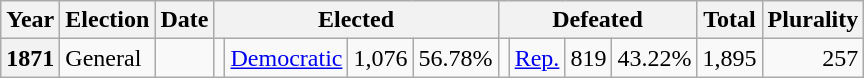<table class=wikitable>
<tr>
<th>Year</th>
<th>Election</th>
<th>Date</th>
<th ! colspan="4">Elected</th>
<th ! colspan="4">Defeated</th>
<th>Total</th>
<th>Plurality</th>
</tr>
<tr>
<th valign="top">1871</th>
<td valign="top">General</td>
<td valign="top"></td>
<td valign="top"></td>
<td valign="top" ><a href='#'>Democratic</a></td>
<td valign="top" align="right">1,076</td>
<td valign="top" align="right">56.78%</td>
<td valign="top"></td>
<td valign="top" ><a href='#'>Rep.</a></td>
<td valign="top" align="right">819</td>
<td valign="top" align="right">43.22%</td>
<td valign="top" align="right">1,895</td>
<td valign="top" align="right">257</td>
</tr>
</table>
